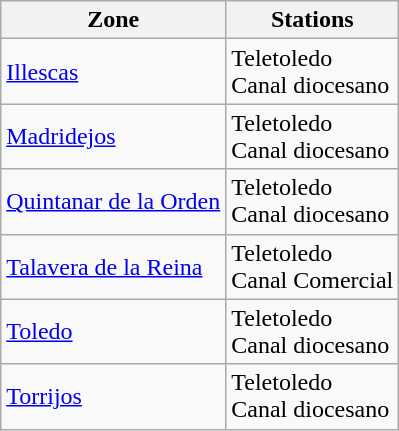<table class="wikitable">
<tr>
<th>Zone</th>
<th>Stations</th>
</tr>
<tr>
<td><a href='#'>Illescas</a></td>
<td>Teletoledo<br>Canal diocesano</td>
</tr>
<tr>
<td><a href='#'>Madridejos</a></td>
<td>Teletoledo<br>Canal diocesano</td>
</tr>
<tr>
<td><a href='#'>Quintanar de la Orden</a></td>
<td>Teletoledo<br>Canal diocesano</td>
</tr>
<tr>
<td><a href='#'>Talavera de la Reina</a></td>
<td>Teletoledo<br>Canal Comercial</td>
</tr>
<tr>
<td><a href='#'>Toledo</a></td>
<td>Teletoledo<br>Canal diocesano</td>
</tr>
<tr>
<td><a href='#'>Torrijos</a></td>
<td>Teletoledo<br>Canal diocesano</td>
</tr>
</table>
